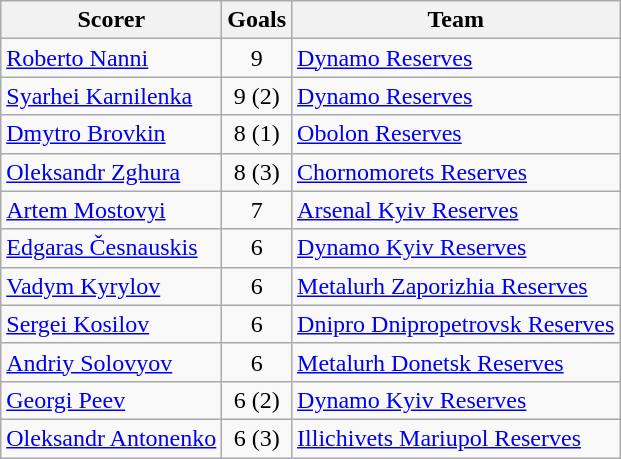<table class="wikitable">
<tr>
<th>Scorer</th>
<th>Goals</th>
<th>Team</th>
</tr>
<tr>
<td> <a href='#'>Roberto Nanni</a></td>
<td align=center>9</td>
<td><a href='#'>Dynamo Reserves</a></td>
</tr>
<tr>
<td> <a href='#'>Syarhei Karnilenka</a></td>
<td align=center>9 (2)</td>
<td><a href='#'>Dynamo Reserves</a></td>
</tr>
<tr>
<td> <a href='#'>Dmytro Brovkin</a></td>
<td align=center>8 (1)</td>
<td><a href='#'>Obolon Reserves</a></td>
</tr>
<tr>
<td> <a href='#'>Oleksandr Zghura</a></td>
<td align=center>8 (3)</td>
<td><a href='#'>Chornomorets Reserves</a></td>
</tr>
<tr>
<td> <a href='#'>Artem Mostovyi</a></td>
<td align=center>7</td>
<td><a href='#'>Arsenal Kyiv Reserves</a></td>
</tr>
<tr>
<td> <a href='#'>Edgaras Česnauskis</a></td>
<td align=center>6</td>
<td><a href='#'>Dynamo Kyiv Reserves</a></td>
</tr>
<tr>
<td> <a href='#'>Vadym Kyrylov</a></td>
<td align=center>6</td>
<td><a href='#'>Metalurh Zaporizhia Reserves</a></td>
</tr>
<tr>
<td> <a href='#'>Sergei Kosilov</a></td>
<td align=center>6</td>
<td><a href='#'>Dnipro Dnipropetrovsk Reserves</a></td>
</tr>
<tr>
<td> <a href='#'>Andriy Solovyov</a></td>
<td align=center>6</td>
<td><a href='#'>Metalurh Donetsk Reserves</a></td>
</tr>
<tr>
<td> <a href='#'>Georgi Peev</a></td>
<td align=center>6 (2)</td>
<td><a href='#'>Dynamo Kyiv Reserves</a></td>
</tr>
<tr>
<td> <a href='#'>Oleksandr Antonenko</a></td>
<td align=center>6 (3)</td>
<td><a href='#'>Illichivets Mariupol Reserves</a></td>
</tr>
</table>
